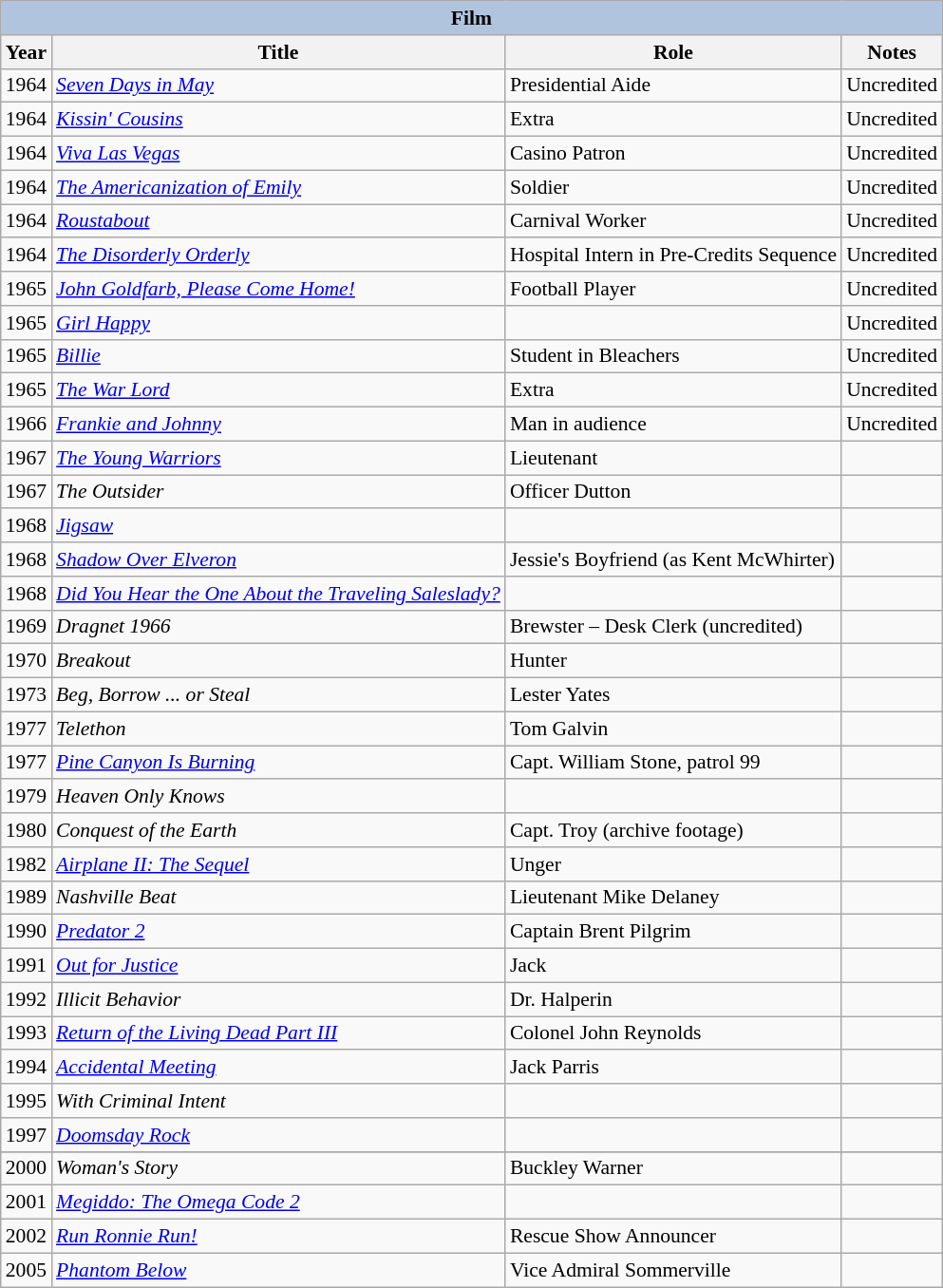<table class="wikitable" style="font-size: 90%;">
<tr>
<th colspan="4" style="background: LightSteelBlue;">Film</th>
</tr>
<tr>
<th>Year</th>
<th>Title</th>
<th>Role</th>
<th>Notes</th>
</tr>
<tr>
<td>1964</td>
<td><em><a href='#'>Seven Days in May</a></em></td>
<td>Presidential Aide</td>
<td>Uncredited</td>
</tr>
<tr>
<td>1964</td>
<td><em><a href='#'>Kissin' Cousins</a></em></td>
<td>Extra</td>
<td>Uncredited</td>
</tr>
<tr>
<td>1964</td>
<td><em><a href='#'>Viva Las Vegas</a></em></td>
<td>Casino Patron</td>
<td>Uncredited</td>
</tr>
<tr>
<td>1964</td>
<td><em><a href='#'>The Americanization of Emily</a></em></td>
<td>Soldier</td>
<td>Uncredited</td>
</tr>
<tr>
<td>1964</td>
<td><em><a href='#'>Roustabout</a></em></td>
<td>Carnival Worker</td>
<td>Uncredited</td>
</tr>
<tr>
<td>1964</td>
<td><em><a href='#'>The Disorderly Orderly</a></em></td>
<td>Hospital Intern in Pre-Credits Sequence</td>
<td>Uncredited</td>
</tr>
<tr>
<td>1965</td>
<td><em><a href='#'>John Goldfarb, Please Come Home!</a></em></td>
<td>Football Player</td>
<td>Uncredited</td>
</tr>
<tr>
<td>1965</td>
<td><em><a href='#'>Girl Happy</a></em></td>
<td></td>
<td>Uncredited</td>
</tr>
<tr>
<td>1965</td>
<td><em><a href='#'>Billie</a></em></td>
<td>Student in Bleachers</td>
<td>Uncredited</td>
</tr>
<tr>
<td>1965</td>
<td><em><a href='#'>The War Lord</a></em></td>
<td>Extra</td>
<td>Uncredited</td>
</tr>
<tr>
<td>1966</td>
<td><em><a href='#'>Frankie and Johnny</a></em></td>
<td>Man in audience</td>
<td>Uncredited</td>
</tr>
<tr>
<td>1967</td>
<td><em><a href='#'>The Young Warriors</a></em></td>
<td>Lieutenant</td>
<td></td>
</tr>
<tr>
<td>1967</td>
<td><em>The Outsider</em></td>
<td>Officer Dutton</td>
<td></td>
</tr>
<tr>
<td>1968</td>
<td><em><a href='#'>Jigsaw</a></em></td>
<td></td>
<td></td>
</tr>
<tr>
<td>1968</td>
<td><em><a href='#'>Shadow Over Elveron</a></em></td>
<td>Jessie's Boyfriend (as Kent McWhirter)</td>
<td></td>
</tr>
<tr>
<td>1968</td>
<td><em><a href='#'>Did You Hear the One About the Traveling Saleslady?</a></em></td>
<td></td>
<td></td>
</tr>
<tr>
<td>1969</td>
<td><em>Dragnet 1966</em></td>
<td>Brewster – Desk Clerk (uncredited)</td>
<td></td>
</tr>
<tr>
<td>1970</td>
<td><em>Breakout</em></td>
<td>Hunter</td>
<td></td>
</tr>
<tr>
<td>1973</td>
<td><em>Beg, Borrow ... or Steal</em></td>
<td>Lester Yates</td>
<td></td>
</tr>
<tr>
<td>1977</td>
<td><em>Telethon</em></td>
<td>Tom Galvin</td>
<td></td>
</tr>
<tr>
<td>1977</td>
<td><em><a href='#'>Pine Canyon Is Burning</a></em></td>
<td>Capt. William Stone, patrol 99</td>
<td></td>
</tr>
<tr>
<td>1979</td>
<td><em>Heaven Only Knows</em></td>
<td></td>
<td></td>
</tr>
<tr>
<td>1980</td>
<td><em>Conquest of the Earth</em></td>
<td>Capt. Troy (archive footage)</td>
<td></td>
</tr>
<tr>
<td>1982</td>
<td><em><a href='#'>Airplane II: The Sequel</a></em></td>
<td>Unger</td>
<td></td>
</tr>
<tr>
<td>1989</td>
<td><em>Nashville Beat</em></td>
<td>Lieutenant Mike Delaney</td>
<td></td>
</tr>
<tr>
<td>1990</td>
<td><em><a href='#'>Predator 2</a></em></td>
<td>Captain Brent Pilgrim</td>
<td></td>
</tr>
<tr>
<td>1991</td>
<td><em><a href='#'>Out for Justice</a></em></td>
<td>Jack</td>
<td></td>
</tr>
<tr>
<td>1992</td>
<td><em>Illicit Behavior</em></td>
<td>Dr. Halperin</td>
<td></td>
</tr>
<tr>
<td>1993</td>
<td><em><a href='#'>Return of the Living Dead Part III</a></em></td>
<td>Colonel John Reynolds</td>
<td></td>
</tr>
<tr>
<td>1994</td>
<td><em><a href='#'>Accidental Meeting</a></em></td>
<td>Jack Parris</td>
<td></td>
</tr>
<tr>
<td>1995</td>
<td><em>With Criminal Intent</em></td>
<td></td>
<td></td>
</tr>
<tr>
<td>1997</td>
<td><em><a href='#'>Doomsday Rock</a></em></td>
<td></td>
<td></td>
</tr>
<tr>
</tr>
<tr 1999–2003|| >
</tr>
<tr>
<td>2000</td>
<td><em>Woman's Story</em></td>
<td>Buckley Warner</td>
<td></td>
</tr>
<tr>
<td>2001</td>
<td><em><a href='#'>Megiddo: The Omega Code 2</a></em></td>
<td></td>
<td></td>
</tr>
<tr>
<td>2002</td>
<td><em><a href='#'>Run Ronnie Run!</a></em></td>
<td>Rescue Show Announcer</td>
<td></td>
</tr>
<tr>
<td>2005</td>
<td><em><a href='#'>Phantom Below</a></em></td>
<td>Vice Admiral Sommerville</td>
<td></td>
</tr>
</table>
